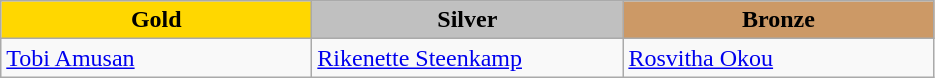<table class="wikitable" style="text-align:left">
<tr align="center">
<td width=200 bgcolor=gold><strong>Gold</strong></td>
<td width=200 bgcolor=silver><strong>Silver</strong></td>
<td width=200 bgcolor=CC9966><strong>Bronze</strong></td>
</tr>
<tr>
<td><a href='#'>Tobi Amusan</a><br><em></em></td>
<td><a href='#'>Rikenette Steenkamp</a><br><em></em></td>
<td><a href='#'>Rosvitha Okou</a><br><em></em></td>
</tr>
</table>
